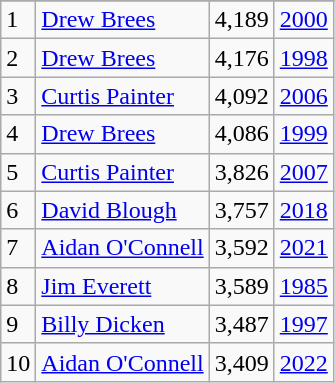<table class="wikitable">
<tr>
</tr>
<tr>
<td>1</td>
<td><a href='#'>Drew Brees</a></td>
<td><abbr>4,189</abbr></td>
<td><a href='#'>2000</a></td>
</tr>
<tr>
<td>2</td>
<td><a href='#'>Drew Brees</a></td>
<td><abbr>4,176</abbr></td>
<td><a href='#'>1998</a></td>
</tr>
<tr>
<td>3</td>
<td><a href='#'>Curtis Painter</a></td>
<td><abbr>4,092</abbr></td>
<td><a href='#'>2006</a></td>
</tr>
<tr>
<td>4</td>
<td><a href='#'>Drew Brees</a></td>
<td><abbr>4,086</abbr></td>
<td><a href='#'>1999</a></td>
</tr>
<tr>
<td>5</td>
<td><a href='#'>Curtis Painter</a></td>
<td><abbr>3,826</abbr></td>
<td><a href='#'>2007</a></td>
</tr>
<tr>
<td>6</td>
<td><a href='#'>David Blough</a></td>
<td><abbr>3,757</abbr></td>
<td><a href='#'>2018</a></td>
</tr>
<tr>
<td>7</td>
<td><a href='#'>Aidan O'Connell</a></td>
<td><abbr>3,592</abbr></td>
<td><a href='#'>2021</a></td>
</tr>
<tr>
<td>8</td>
<td><a href='#'>Jim Everett</a></td>
<td><abbr>3,589</abbr></td>
<td><a href='#'>1985</a></td>
</tr>
<tr>
<td>9</td>
<td><a href='#'>Billy Dicken</a></td>
<td><abbr>3,487</abbr></td>
<td><a href='#'>1997</a></td>
</tr>
<tr>
<td>10</td>
<td><a href='#'>Aidan O'Connell</a></td>
<td><abbr>3,409</abbr></td>
<td><a href='#'>2022</a></td>
</tr>
</table>
